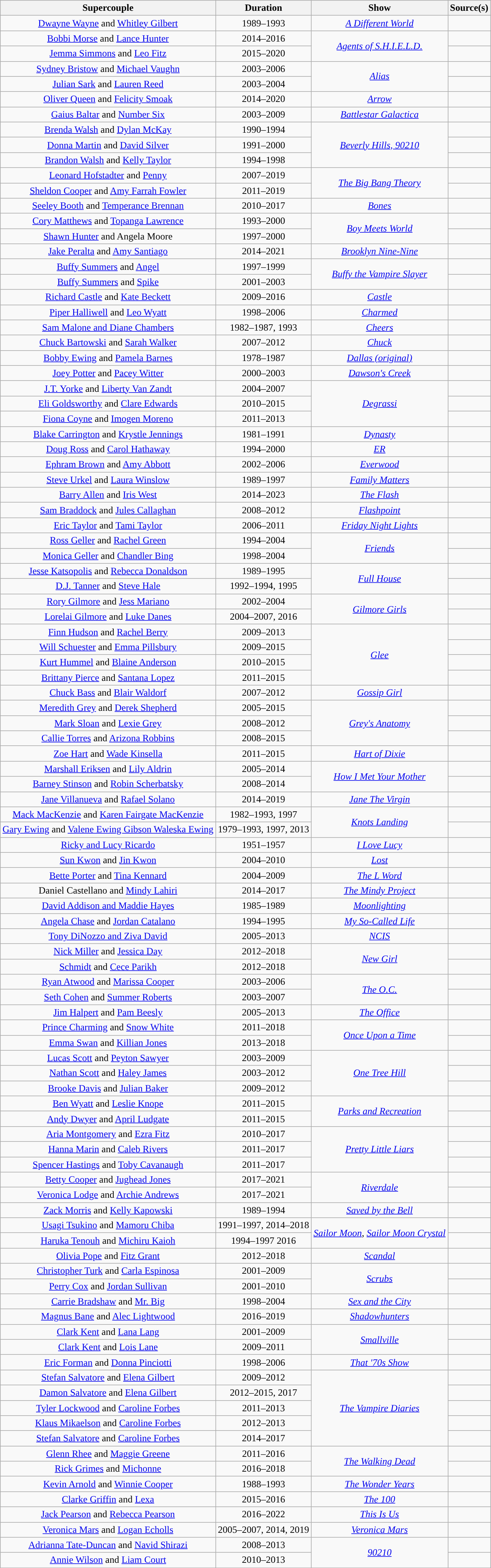<table class="wikitable plainrowheaders" style="text-align:center">
<tr>
<th scope="col">Supercouple</th>
<th scope="col">Duration</th>
<th scope="col">Show</th>
<th scope="col">Source(s)</th>
</tr>
<tr>
<td><a href='#'>Dwayne Wayne</a> and <a href='#'>Whitley Gilbert</a></td>
<td>1989–1993</td>
<td><em><a href='#'>A Different World</a></em></td>
<td></td>
</tr>
<tr>
<td><a href='#'>Bobbi Morse</a> and <a href='#'>Lance Hunter</a></td>
<td>2014–2016</td>
<td rowspan="2"><em><a href='#'>Agents of S.H.I.E.L.D.</a></em></td>
<td></td>
</tr>
<tr>
<td><a href='#'>Jemma Simmons</a> and <a href='#'>Leo Fitz</a></td>
<td>2015–2020</td>
<td></td>
</tr>
<tr>
<td scope="row"><a href='#'>Sydney Bristow</a> and <a href='#'>Michael Vaughn</a></td>
<td>2003–2006</td>
<td rowspan="2"><em><a href='#'>Alias</a></em></td>
<td></td>
</tr>
<tr>
<td><a href='#'>Julian Sark</a> and <a href='#'>Lauren Reed</a></td>
<td>2003–2004</td>
<td></td>
</tr>
<tr>
<td><a href='#'>Oliver Queen</a> and <a href='#'>Felicity Smoak</a></td>
<td>2014–2020</td>
<td><em><a href='#'>Arrow</a></em></td>
<td></td>
</tr>
<tr>
<td scope="row"><a href='#'>Gaius Baltar</a> and <a href='#'>Number Six</a></td>
<td>2003–2009</td>
<td><em><a href='#'>Battlestar Galactica</a></em></td>
<td></td>
</tr>
<tr>
<td scope="row"><a href='#'>Brenda Walsh</a> and <a href='#'>Dylan McKay</a></td>
<td>1990–1994</td>
<td rowspan="3"><em><a href='#'>Beverly Hills, 90210</a></em></td>
<td></td>
</tr>
<tr>
<td><a href='#'>Donna Martin</a> and <a href='#'>David Silver</a></td>
<td>1991–2000</td>
<td></td>
</tr>
<tr>
<td><a href='#'>Brandon Walsh</a> and <a href='#'>Kelly Taylor</a></td>
<td>1994–1998</td>
<td></td>
</tr>
<tr>
<td scope="row"><a href='#'>Leonard Hofstadter</a> and <a href='#'>Penny</a></td>
<td>2007–2019</td>
<td rowspan="2"><em><a href='#'>The Big Bang Theory</a></em></td>
<td></td>
</tr>
<tr>
<td scope="row"><a href='#'>Sheldon Cooper</a> and <a href='#'>Amy Farrah Fowler</a></td>
<td>2011–2019</td>
<td></td>
</tr>
<tr>
<td><a href='#'>Seeley Booth</a> and <a href='#'>Temperance Brennan</a></td>
<td>2010–2017</td>
<td><em><a href='#'>Bones</a></em></td>
<td></td>
</tr>
<tr>
<td><a href='#'>Cory Matthews</a> and <a href='#'>Topanga Lawrence</a></td>
<td>1993–2000</td>
<td rowspan="2"><em><a href='#'>Boy Meets World</a></em></td>
<td></td>
</tr>
<tr>
<td><a href='#'>Shawn Hunter</a> and Angela Moore</td>
<td>1997–2000</td>
<td></td>
</tr>
<tr>
<td scope=“row”><a href='#'>Jake Peralta</a> and <a href='#'>Amy Santiago</a></td>
<td>2014–2021</td>
<td><em><a href='#'>Brooklyn Nine-Nine</a></em></td>
<td></td>
</tr>
<tr>
<td scope="row"><a href='#'>Buffy Summers</a> and <a href='#'>Angel</a></td>
<td>1997–1999</td>
<td rowspan="2"><em><a href='#'>Buffy the Vampire Slayer</a></em></td>
<td></td>
</tr>
<tr>
<td scope="row"><a href='#'>Buffy Summers</a> and <a href='#'>Spike</a></td>
<td>2001–2003</td>
<td></td>
</tr>
<tr>
<td scope="row"><a href='#'>Richard Castle</a> and <a href='#'>Kate Beckett</a></td>
<td>2009–2016</td>
<td><em><a href='#'>Castle</a></em></td>
<td></td>
</tr>
<tr>
<td scope="row"><a href='#'>Piper Halliwell</a> and <a href='#'>Leo Wyatt</a></td>
<td>1998–2006</td>
<td><em><a href='#'>Charmed</a></em></td>
<td></td>
</tr>
<tr>
<td scope="row"><a href='#'>Sam Malone and Diane Chambers</a></td>
<td>1982–1987, 1993</td>
<td><em><a href='#'>Cheers</a></em></td>
<td></td>
</tr>
<tr>
<td scope="row"><a href='#'>Chuck Bartowski</a> and <a href='#'>Sarah Walker</a></td>
<td>2007–2012</td>
<td><em><a href='#'>Chuck</a></em></td>
<td></td>
</tr>
<tr>
<td scope="row"><a href='#'>Bobby Ewing</a> and <a href='#'>Pamela Barnes</a></td>
<td>1978–1987</td>
<td><a href='#'><em>Dallas (original)</em></a></td>
<td></td>
</tr>
<tr>
<td scope="row"><a href='#'>Joey Potter</a> and <a href='#'>Pacey Witter</a></td>
<td>2000–2003</td>
<td><em><a href='#'>Dawson's Creek</a></em></td>
<td></td>
</tr>
<tr>
<td><a href='#'>J.T. Yorke</a> and <a href='#'>Liberty Van Zandt</a></td>
<td>2004–2007</td>
<td rowspan="3"><em><a href='#'>Degrassi</a></em></td>
<td></td>
</tr>
<tr>
<td><a href='#'>Eli Goldsworthy</a> and <a href='#'>Clare Edwards</a></td>
<td>2010–2015</td>
<td></td>
</tr>
<tr>
<td><a href='#'>Fiona Coyne</a> and <a href='#'>Imogen Moreno</a></td>
<td>2011–2013</td>
<td></td>
</tr>
<tr>
<td scope="row"><a href='#'>Blake Carrington</a> and <a href='#'>Krystle Jennings</a></td>
<td>1981–1991</td>
<td><em><a href='#'>Dynasty</a></em></td>
<td></td>
</tr>
<tr>
<td scope="row"><a href='#'>Doug Ross</a> and <a href='#'>Carol Hathaway</a></td>
<td>1994–2000</td>
<td><em><a href='#'>ER</a></em></td>
<td></td>
</tr>
<tr>
<td><a href='#'>Ephram Brown</a> and <a href='#'>Amy Abbott</a></td>
<td>2002–2006</td>
<td><em><a href='#'>Everwood</a></em></td>
<td></td>
</tr>
<tr>
<td><a href='#'>Steve Urkel</a> and <a href='#'>Laura Winslow</a></td>
<td>1989–1997</td>
<td><em><a href='#'>Family Matters</a></em></td>
<td></td>
</tr>
<tr>
<td><a href='#'>Barry Allen</a> and <a href='#'>Iris West</a></td>
<td>2014–2023</td>
<td><em><a href='#'>The Flash</a></em></td>
<td></td>
</tr>
<tr>
<td><a href='#'>Sam Braddock</a> and <a href='#'>Jules Callaghan</a></td>
<td>2008–2012</td>
<td><em><a href='#'>Flashpoint</a></em></td>
<td></td>
</tr>
<tr>
<td><a href='#'>Eric Taylor</a> and <a href='#'>Tami Taylor</a></td>
<td>2006–2011</td>
<td><em><a href='#'>Friday Night Lights</a></em></td>
<td></td>
</tr>
<tr>
<td scope="row"><a href='#'>Ross Geller</a> and <a href='#'>Rachel Green</a></td>
<td>1994–2004</td>
<td rowspan="2"><em><a href='#'>Friends</a></em></td>
<td></td>
</tr>
<tr>
<td><a href='#'>Monica Geller</a> and <a href='#'>Chandler Bing</a></td>
<td>1998–2004</td>
<td></td>
</tr>
<tr>
<td><a href='#'>Jesse Katsopolis</a> and <a href='#'>Rebecca Donaldson</a></td>
<td>1989–1995</td>
<td rowspan="2"><em><a href='#'>Full House</a></em></td>
<td></td>
</tr>
<tr>
<td><a href='#'>D.J. Tanner</a> and <a href='#'>Steve Hale</a></td>
<td>1992–1994, 1995</td>
<td></td>
</tr>
<tr>
<td scope="row"><a href='#'>Rory Gilmore</a> and <a href='#'>Jess Mariano</a></td>
<td>2002–2004</td>
<td rowspan="2"><em><a href='#'>Gilmore Girls</a></em></td>
<td></td>
</tr>
<tr>
<td><a href='#'>Lorelai Gilmore</a> and <a href='#'>Luke Danes</a></td>
<td>2004–2007, 2016</td>
<td></td>
</tr>
<tr>
<td><a href='#'>Finn Hudson</a> and <a href='#'>Rachel Berry</a></td>
<td>2009–2013</td>
<td rowspan="4"><em><a href='#'>Glee</a></em></td>
<td></td>
</tr>
<tr>
<td><a href='#'>Will Schuester</a> and <a href='#'>Emma Pillsbury</a></td>
<td>2009–2015</td>
<td></td>
</tr>
<tr>
<td><a href='#'>Kurt Hummel</a> and <a href='#'>Blaine Anderson</a></td>
<td>2010–2015</td>
<td></td>
</tr>
<tr>
<td><a href='#'>Brittany Pierce</a> and <a href='#'>Santana Lopez</a></td>
<td>2011–2015</td>
<td></td>
</tr>
<tr>
<td><a href='#'>Chuck Bass</a> and <a href='#'>Blair Waldorf</a></td>
<td>2007–2012</td>
<td><em><a href='#'>Gossip Girl</a></em></td>
<td></td>
</tr>
<tr>
<td scope="row"><a href='#'>Meredith Grey</a> and <a href='#'>Derek Shepherd</a></td>
<td>2005–2015</td>
<td rowspan="3"><em><a href='#'>Grey's Anatomy</a></em></td>
<td></td>
</tr>
<tr>
<td scope="row"><a href='#'>Mark Sloan</a> and <a href='#'>Lexie Grey</a></td>
<td>2008–2012</td>
<td></td>
</tr>
<tr>
<td><a href='#'>Callie Torres</a> and <a href='#'>Arizona Robbins</a></td>
<td>2008–2015</td>
<td></td>
</tr>
<tr>
<td scope="row"><a href='#'>Zoe Hart</a> and <a href='#'>Wade Kinsella</a></td>
<td>2011–2015</td>
<td><em><a href='#'>Hart of Dixie</a></em></td>
<td></td>
</tr>
<tr>
<td scope="row"><a href='#'>Marshall Eriksen</a> and <a href='#'>Lily Aldrin</a></td>
<td>2005–2014</td>
<td rowspan="2"><em><a href='#'>How I Met Your Mother</a></em></td>
<td></td>
</tr>
<tr>
<td scope="row”"><a href='#'>Barney Stinson</a> and <a href='#'>Robin Scherbatsky</a></td>
<td>2008–2014</td>
<td></td>
</tr>
<tr>
<td scope="row"><a href='#'>Jane Villanueva</a> and <a href='#'>Rafael Solano</a></td>
<td>2014–2019</td>
<td><em><a href='#'>Jane The Virgin</a></em></td>
<td></td>
</tr>
<tr>
<td scope="row"><a href='#'>Mack MacKenzie</a> and <a href='#'>Karen Fairgate MacKenzie</a></td>
<td>1982–1993, 1997</td>
<td rowspan="2"><em><a href='#'>Knots Landing</a></em></td>
<td></td>
</tr>
<tr>
<td><a href='#'>Gary Ewing</a> and <a href='#'>Valene Ewing Gibson Waleska Ewing</a></td>
<td>1979–1993, 1997, 2013</td>
<td></td>
</tr>
<tr>
<td scope="row"><a href='#'>Ricky and Lucy Ricardo</a></td>
<td>1951–1957</td>
<td><em><a href='#'>I Love Lucy</a></em></td>
<td></td>
</tr>
<tr>
<td scope="row"><a href='#'>Sun Kwon</a> and <a href='#'>Jin Kwon</a></td>
<td>2004–2010</td>
<td><em><a href='#'>Lost</a></em></td>
<td></td>
</tr>
<tr>
<td scope="row"><a href='#'>Bette Porter</a> and <a href='#'>Tina Kennard</a></td>
<td>2004–2009</td>
<td><em><a href='#'>The L Word</a></em></td>
<td></td>
</tr>
<tr>
<td scope="row">Daniel Castellano and <a href='#'>Mindy Lahiri</a></td>
<td>2014–2017</td>
<td><em><a href='#'>The Mindy Project</a></em></td>
<td></td>
</tr>
<tr>
<td><a href='#'>David Addison and Maddie Hayes</a></td>
<td>1985–1989</td>
<td><em><a href='#'>Moonlighting</a></em></td>
<td></td>
</tr>
<tr>
<td><a href='#'>Angela Chase</a> and <a href='#'>Jordan Catalano</a></td>
<td>1994–1995</td>
<td><em><a href='#'>My So-Called Life</a></em></td>
<td></td>
</tr>
<tr>
<td><a href='#'>Tony DiNozzo and Ziva David</a></td>
<td>2005–2013</td>
<td><em><a href='#'>NCIS</a></em></td>
<td></td>
</tr>
<tr>
<td scope=“row”><a href='#'>Nick Miller</a> and <a href='#'>Jessica Day</a></td>
<td>2012–2018</td>
<td rowspan="2"><em><a href='#'>New Girl</a></em></td>
<td></td>
</tr>
<tr>
<td scope=“row”><a href='#'>Schmidt</a> and <a href='#'>Cece Parikh</a></td>
<td>2012–2018</td>
<td></td>
</tr>
<tr>
<td scope="row"><a href='#'>Ryan Atwood</a> and <a href='#'>Marissa Cooper</a></td>
<td>2003–2006</td>
<td rowspan="2"><em><a href='#'>The O.C.</a></em></td>
<td></td>
</tr>
<tr>
<td><a href='#'>Seth Cohen</a> and <a href='#'>Summer Roberts</a></td>
<td>2003–2007</td>
<td></td>
</tr>
<tr>
<td scope="row"><a href='#'>Jim Halpert</a> and <a href='#'>Pam Beesly</a></td>
<td>2005–2013</td>
<td><em><a href='#'>The Office</a></em></td>
<td></td>
</tr>
<tr>
<td scope="row"><a href='#'>Prince Charming</a> and <a href='#'>Snow White</a></td>
<td>2011–2018</td>
<td rowspan="2"><em><a href='#'>Once Upon a Time</a></em></td>
<td></td>
</tr>
<tr>
<td scope=“row”><a href='#'>Emma Swan</a> and <a href='#'>Killian Jones</a></td>
<td>2013–2018</td>
<td></td>
</tr>
<tr>
<td scope="row"><a href='#'>Lucas Scott</a> and <a href='#'>Peyton Sawyer</a></td>
<td>2003–2009</td>
<td rowspan="3"><em><a href='#'>One Tree Hill</a></em></td>
<td><br></td>
</tr>
<tr>
<td scope="row"><a href='#'>Nathan Scott</a> and <a href='#'>Haley James</a></td>
<td>2003–2012</td>
<td></td>
</tr>
<tr>
<td scope=“row”><a href='#'>Brooke Davis</a> and <a href='#'>Julian Baker</a></td>
<td>2009–2012</td>
<td></td>
</tr>
<tr>
<td scope="row"><a href='#'>Ben Wyatt</a> and <a href='#'>Leslie Knope</a></td>
<td>2011–2015</td>
<td rowspan="2"><em><a href='#'>Parks and Recreation</a></em></td>
<td></td>
</tr>
<tr>
<td><a href='#'>Andy Dwyer</a> and <a href='#'>April Ludgate</a></td>
<td>2011–2015</td>
<td></td>
</tr>
<tr>
<td><a href='#'>Aria Montgomery</a> and <a href='#'>Ezra Fitz</a></td>
<td>2010–2017</td>
<td rowspan="3"><em><a href='#'>Pretty Little Liars</a></em></td>
<td></td>
</tr>
<tr>
<td><a href='#'>Hanna Marin</a> and <a href='#'>Caleb Rivers</a></td>
<td>2011–2017</td>
<td></td>
</tr>
<tr>
<td><a href='#'>Spencer Hastings</a> and <a href='#'>Toby Cavanaugh</a></td>
<td>2011–2017</td>
<td></td>
</tr>
<tr>
<td scope="row"><a href='#'>Betty Cooper</a> and <a href='#'>Jughead Jones</a></td>
<td>2017–2021</td>
<td rowspan="2"><em><a href='#'>Riverdale</a></em></td>
<td></td>
</tr>
<tr>
<td scope="row”"><a href='#'>Veronica Lodge</a> and <a href='#'>Archie Andrews</a></td>
<td>2017–2021</td>
<td></td>
</tr>
<tr>
<td scope="row"><a href='#'>Zack Morris</a> and <a href='#'>Kelly Kapowski</a></td>
<td>1989–1994</td>
<td><em><a href='#'>Saved by the Bell</a></em></td>
<td></td>
</tr>
<tr>
<td><a href='#'>Usagi Tsukino</a> and <a href='#'>Mamoru Chiba</a></td>
<td>1991–1997, 2014–2018</td>
<td rowspan="2"><em><a href='#'>Sailor Moon</a></em>, <em><a href='#'>Sailor Moon Crystal</a></em></td>
<td></td>
</tr>
<tr>
<td><a href='#'>Haruka Tenouh</a> and <a href='#'>Michiru Kaioh</a></td>
<td>1994–1997 2016</td>
<td></td>
</tr>
<tr>
<td><a href='#'>Olivia Pope</a> and <a href='#'>Fitz Grant</a></td>
<td>2012–2018</td>
<td><em><a href='#'>Scandal</a></em></td>
<td></td>
</tr>
<tr>
<td scope="row"><a href='#'>Christopher Turk</a> and <a href='#'>Carla Espinosa</a></td>
<td>2001–2009</td>
<td rowspan="2"><em><a href='#'>Scrubs</a></em></td>
<td></td>
</tr>
<tr>
<td scope="row”"><a href='#'>Perry Cox</a> and <a href='#'>Jordan Sullivan</a></td>
<td>2001–2010</td>
<td></td>
</tr>
<tr>
<td><a href='#'>Carrie Bradshaw</a> and <a href='#'>Mr. Big</a></td>
<td>1998–2004</td>
<td><em><a href='#'>Sex and the City</a></em></td>
<td></td>
</tr>
<tr>
<td><a href='#'>Magnus Bane</a> and <a href='#'>Alec Lightwood</a></td>
<td>2016–2019</td>
<td><em><a href='#'>Shadowhunters</a></em></td>
<td></td>
</tr>
<tr>
<td scope="row"><a href='#'>Clark Kent</a> and <a href='#'>Lana Lang</a></td>
<td>2001–2009</td>
<td rowspan="2"><em><a href='#'>Smallville</a></em></td>
<td></td>
</tr>
<tr>
<td scope="row"><a href='#'>Clark Kent</a> and <a href='#'>Lois Lane</a></td>
<td>2009–2011</td>
<td></td>
</tr>
<tr>
<td><a href='#'>Eric Forman</a> and <a href='#'>Donna Pinciotti</a></td>
<td>1998–2006</td>
<td><em><a href='#'>That '70s Show</a></em></td>
<td></td>
</tr>
<tr>
<td><a href='#'>Stefan Salvatore</a> and <a href='#'>Elena Gilbert</a></td>
<td>2009–2012</td>
<td rowspan="5"><em><a href='#'>The Vampire Diaries</a></em></td>
<td></td>
</tr>
<tr>
<td scope="row"><a href='#'>Damon Salvatore</a> and <a href='#'>Elena Gilbert</a></td>
<td>2012–2015, 2017</td>
<td></td>
</tr>
<tr>
<td scope="row"><a href='#'>Tyler Lockwood</a> and <a href='#'>Caroline Forbes</a></td>
<td>2011–2013</td>
<td></td>
</tr>
<tr>
<td scope="row"><a href='#'>Klaus Mikaelson</a> and <a href='#'>Caroline Forbes</a></td>
<td>2012–2013</td>
<td></td>
</tr>
<tr>
<td scope="row"><a href='#'>Stefan Salvatore</a> and <a href='#'>Caroline Forbes</a></td>
<td>2014–2017</td>
<td></td>
</tr>
<tr>
<td><a href='#'>Glenn Rhee</a> and <a href='#'>Maggie Greene</a></td>
<td>2011–2016</td>
<td rowspan="2"><a href='#'><em>The Walking Dead</em></a></td>
<td></td>
</tr>
<tr>
<td><a href='#'>Rick Grimes</a> and <a href='#'>Michonne</a></td>
<td>2016–2018</td>
<td></td>
</tr>
<tr>
<td><a href='#'>Kevin Arnold</a> and <a href='#'>Winnie Cooper</a></td>
<td>1988–1993</td>
<td><em><a href='#'>The Wonder Years</a></em></td>
<td></td>
</tr>
<tr>
<td><a href='#'>Clarke Griffin</a> and <a href='#'>Lexa</a></td>
<td>2015–2016</td>
<td><a href='#'><em>The 100</em></a></td>
<td></td>
</tr>
<tr>
<td><a href='#'>Jack Pearson</a> and <a href='#'>Rebecca Pearson</a></td>
<td>2016–2022</td>
<td><em><a href='#'>This Is Us</a></em></td>
<td></td>
</tr>
<tr>
<td><a href='#'>Veronica Mars</a> and <a href='#'>Logan Echolls</a></td>
<td>2005–2007, 2014, 2019</td>
<td><em><a href='#'>Veronica Mars</a></em></td>
<td></td>
</tr>
<tr>
<td><a href='#'>Adrianna Tate-Duncan</a> and <a href='#'>Navid Shirazi</a></td>
<td>2008–2013</td>
<td rowspan="2"><a href='#'><em>90210</em></a></td>
<td></td>
</tr>
<tr>
<td><a href='#'>Annie Wilson</a> and <a href='#'>Liam Court</a></td>
<td>2010–2013</td>
<td></td>
</tr>
<tr>
</tr>
</table>
